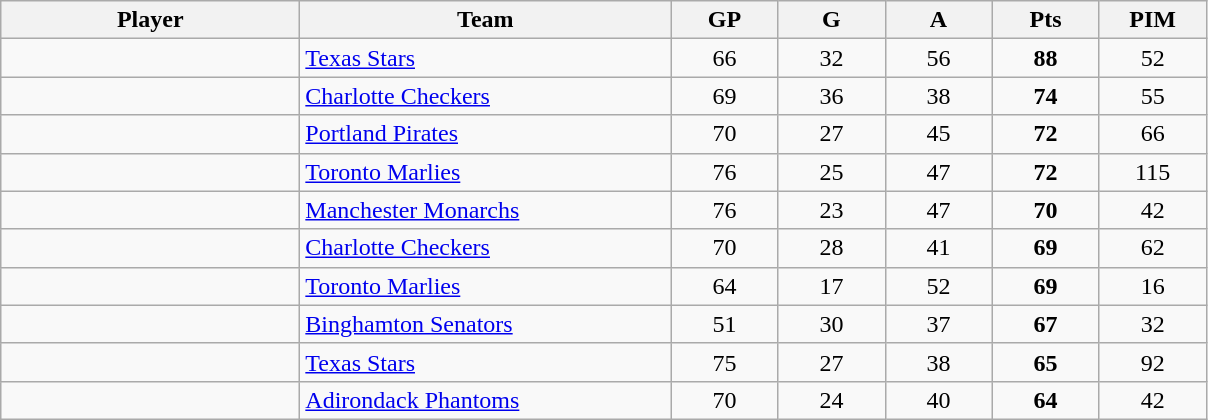<table class="wikitable sortable" style="text-align:center">
<tr>
<th style="width:12em">Player</th>
<th style="width:15em">Team</th>
<th style="width:4em">GP</th>
<th style="width:4em">G</th>
<th style="width:4em">A</th>
<th style="width:4em">Pts</th>
<th style="width:4em">PIM</th>
</tr>
<tr>
<td align=left></td>
<td align=left><a href='#'>Texas Stars</a></td>
<td>66</td>
<td>32</td>
<td>56</td>
<td><strong>88</strong></td>
<td>52</td>
</tr>
<tr>
<td align=left></td>
<td align=left><a href='#'>Charlotte Checkers</a></td>
<td>69</td>
<td>36</td>
<td>38</td>
<td><strong>74</strong></td>
<td>55</td>
</tr>
<tr>
<td align=left></td>
<td align=left><a href='#'>Portland Pirates</a></td>
<td>70</td>
<td>27</td>
<td>45</td>
<td><strong>72</strong></td>
<td>66</td>
</tr>
<tr>
<td align=left></td>
<td align=left><a href='#'>Toronto Marlies</a></td>
<td>76</td>
<td>25</td>
<td>47</td>
<td><strong>72</strong></td>
<td>115</td>
</tr>
<tr>
<td align=left></td>
<td align=left><a href='#'>Manchester Monarchs</a></td>
<td>76</td>
<td>23</td>
<td>47</td>
<td><strong>70</strong></td>
<td>42</td>
</tr>
<tr>
<td align=left></td>
<td align=left><a href='#'>Charlotte Checkers</a></td>
<td>70</td>
<td>28</td>
<td>41</td>
<td><strong>69</strong></td>
<td>62</td>
</tr>
<tr>
<td align=left></td>
<td align=left><a href='#'>Toronto Marlies</a></td>
<td>64</td>
<td>17</td>
<td>52</td>
<td><strong>69</strong></td>
<td>16</td>
</tr>
<tr>
<td align=left></td>
<td align=left><a href='#'>Binghamton Senators</a></td>
<td>51</td>
<td>30</td>
<td>37</td>
<td><strong>67</strong></td>
<td>32</td>
</tr>
<tr>
<td align=left></td>
<td align=left><a href='#'>Texas Stars</a></td>
<td>75</td>
<td>27</td>
<td>38</td>
<td><strong>65</strong></td>
<td>92</td>
</tr>
<tr>
<td align=left></td>
<td align=left><a href='#'>Adirondack Phantoms</a></td>
<td>70</td>
<td>24</td>
<td>40</td>
<td><strong>64</strong></td>
<td>42</td>
</tr>
</table>
